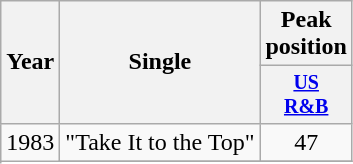<table class="wikitable" style="text-align:center;">
<tr>
<th rowspan="2">Year</th>
<th rowspan="2">Single</th>
<th colspan="1">Peak position</th>
</tr>
<tr style="font-size:smaller;">
<th width="40"><a href='#'>US<br>R&B</a><br></th>
</tr>
<tr>
<td rowspan="2">1983</td>
<td align="left">"Take It to the Top"</td>
<td>47</td>
</tr>
<tr>
</tr>
</table>
